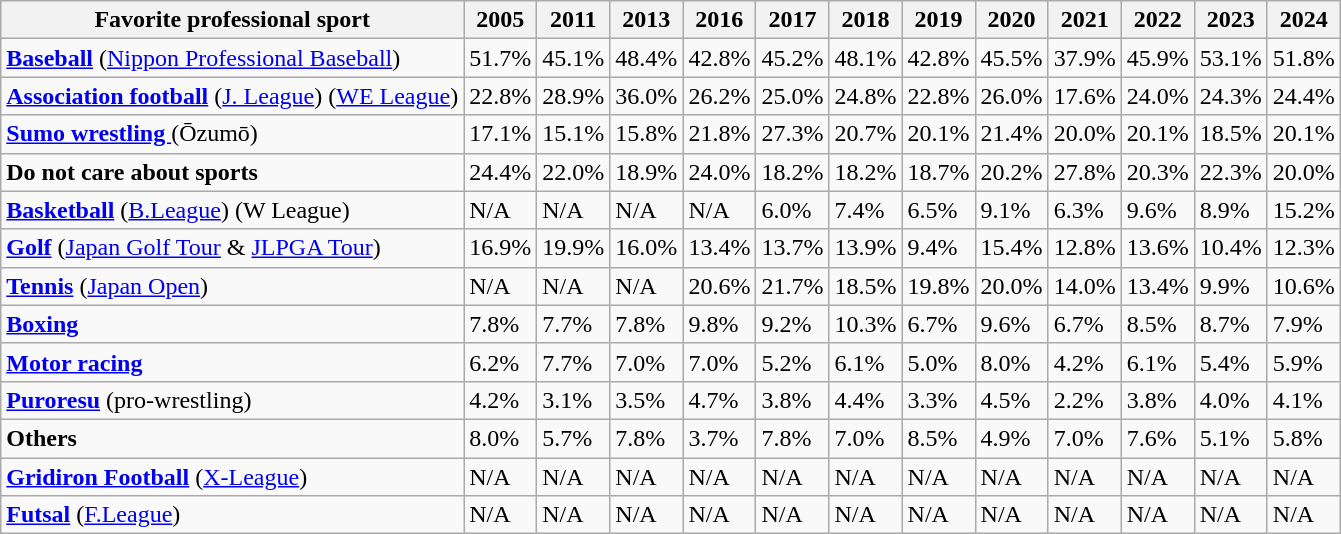<table class="wikitable">
<tr>
<th>Favorite professional sport</th>
<th>2005</th>
<th>2011</th>
<th>2013</th>
<th>2016</th>
<th>2017</th>
<th>2018</th>
<th>2019</th>
<th>2020</th>
<th>2021</th>
<th>2022</th>
<th>2023</th>
<th>2024</th>
</tr>
<tr>
<td><strong><a href='#'>Baseball</a></strong> (<a href='#'>Nippon Professional Baseball</a>)</td>
<td>51.7%</td>
<td>45.1%</td>
<td>48.4%</td>
<td>42.8%</td>
<td>45.2%</td>
<td>48.1%</td>
<td>42.8%</td>
<td>45.5%</td>
<td>37.9%</td>
<td>45.9%</td>
<td>53.1%</td>
<td>51.8%</td>
</tr>
<tr>
<td><strong><a href='#'>Association football</a></strong> (<a href='#'>J. League</a>) (<a href='#'>WE League</a>)</td>
<td>22.8%</td>
<td>28.9%</td>
<td>36.0%</td>
<td>26.2%</td>
<td>25.0%</td>
<td>24.8%</td>
<td>22.8%</td>
<td>26.0%</td>
<td>17.6%</td>
<td>24.0%</td>
<td>24.3%</td>
<td>24.4%</td>
</tr>
<tr>
<td><strong><a href='#'>Sumo wrestling </a></strong> (Ōzumō)</td>
<td>17.1%</td>
<td>15.1%</td>
<td>15.8%</td>
<td>21.8%</td>
<td>27.3%</td>
<td>20.7%</td>
<td>20.1%</td>
<td>21.4%</td>
<td>20.0%</td>
<td>20.1%</td>
<td>18.5%</td>
<td>20.1%</td>
</tr>
<tr>
<td><strong>Do not care about sports</strong></td>
<td>24.4%</td>
<td>22.0%</td>
<td>18.9%</td>
<td>24.0%</td>
<td>18.2%</td>
<td>18.2%</td>
<td>18.7%</td>
<td>20.2%</td>
<td>27.8%</td>
<td>20.3%</td>
<td>22.3%</td>
<td>20.0%</td>
</tr>
<tr>
<td><strong><a href='#'>Basketball</a></strong> (<a href='#'>B.League</a>) (W League)</td>
<td>N/A</td>
<td>N/A</td>
<td>N/A</td>
<td>N/A</td>
<td>6.0%</td>
<td>7.4%</td>
<td>6.5%</td>
<td>9.1%</td>
<td>6.3%</td>
<td>9.6%</td>
<td>8.9%</td>
<td>15.2%</td>
</tr>
<tr>
<td><strong><a href='#'>Golf</a></strong> (<a href='#'>Japan Golf Tour</a> & <a href='#'>JLPGA Tour</a>)</td>
<td>16.9%</td>
<td>19.9%</td>
<td>16.0%</td>
<td>13.4%</td>
<td>13.7%</td>
<td>13.9%</td>
<td>9.4%</td>
<td>15.4%</td>
<td>12.8%</td>
<td>13.6%</td>
<td>10.4%</td>
<td>12.3%</td>
</tr>
<tr>
<td><strong><a href='#'>Tennis</a></strong> (<a href='#'>Japan Open</a>)</td>
<td>N/A</td>
<td>N/A</td>
<td>N/A</td>
<td>20.6%</td>
<td>21.7%</td>
<td>18.5%</td>
<td>19.8%</td>
<td>20.0%</td>
<td>14.0%</td>
<td>13.4%</td>
<td>9.9%</td>
<td>10.6%</td>
</tr>
<tr>
<td><strong><a href='#'>Boxing</a></strong></td>
<td>7.8%</td>
<td>7.7%</td>
<td>7.8%</td>
<td>9.8%</td>
<td>9.2%</td>
<td>10.3%</td>
<td>6.7%</td>
<td>9.6%</td>
<td>6.7%</td>
<td>8.5%</td>
<td>8.7%</td>
<td>7.9%</td>
</tr>
<tr>
<td><strong><a href='#'>Motor racing</a></strong></td>
<td>6.2%</td>
<td>7.7%</td>
<td>7.0%</td>
<td>7.0%</td>
<td>5.2%</td>
<td>6.1%</td>
<td>5.0%</td>
<td>8.0%</td>
<td>4.2%</td>
<td>6.1%</td>
<td>5.4%</td>
<td>5.9%</td>
</tr>
<tr>
<td><strong><a href='#'>Puroresu</a></strong> (pro-wrestling)</td>
<td>4.2%</td>
<td>3.1%</td>
<td>3.5%</td>
<td>4.7%</td>
<td>3.8%</td>
<td>4.4%</td>
<td>3.3%</td>
<td>4.5%</td>
<td>2.2%</td>
<td>3.8%</td>
<td>4.0%</td>
<td>4.1%</td>
</tr>
<tr>
<td><strong>Others</strong></td>
<td>8.0%</td>
<td>5.7%</td>
<td>7.8%</td>
<td>3.7%</td>
<td>7.8%</td>
<td>7.0%</td>
<td>8.5%</td>
<td>4.9%</td>
<td>7.0%</td>
<td>7.6%</td>
<td>5.1%</td>
<td>5.8%</td>
</tr>
<tr>
<td><strong><a href='#'>Gridiron Football</a></strong> (<a href='#'>X-League</a>)</td>
<td>N/A</td>
<td>N/A</td>
<td>N/A</td>
<td>N/A</td>
<td>N/A</td>
<td>N/A</td>
<td>N/A</td>
<td>N/A</td>
<td>N/A</td>
<td>N/A</td>
<td>N/A</td>
<td>N/A</td>
</tr>
<tr>
<td><strong><a href='#'>Futsal</a></strong> (<a href='#'>F.League</a>)</td>
<td>N/A</td>
<td>N/A</td>
<td>N/A</td>
<td>N/A</td>
<td>N/A</td>
<td>N/A</td>
<td>N/A</td>
<td>N/A</td>
<td>N/A</td>
<td>N/A</td>
<td>N/A</td>
<td>N/A</td>
</tr>
</table>
